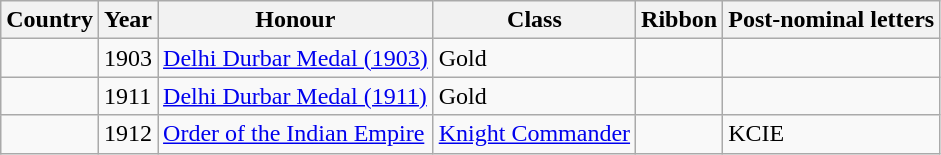<table class="wikitable">
<tr>
<th>Country</th>
<th>Year</th>
<th>Honour</th>
<th>Class</th>
<th><strong>Ribbon</strong></th>
<th>Post-nominal letters</th>
</tr>
<tr>
<td></td>
<td>1903</td>
<td><a href='#'>Delhi Durbar Medal (1903)</a></td>
<td>Gold</td>
<td></td>
<td></td>
</tr>
<tr>
<td></td>
<td>1911</td>
<td><a href='#'>Delhi Durbar Medal (1911)</a></td>
<td>Gold</td>
<td></td>
<td></td>
</tr>
<tr>
<td></td>
<td>1912</td>
<td><a href='#'>Order of the Indian Empire</a></td>
<td><a href='#'>Knight Commander</a></td>
<td></td>
<td>KCIE</td>
</tr>
</table>
